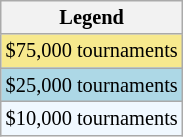<table class=wikitable style="font-size:85%">
<tr>
<th>Legend</th>
</tr>
<tr style="background:#f7e98e;">
<td>$75,000 tournaments</td>
</tr>
<tr style="background:lightblue;">
<td>$25,000 tournaments</td>
</tr>
<tr style="background:#f0f8ff;">
<td>$10,000 tournaments</td>
</tr>
</table>
